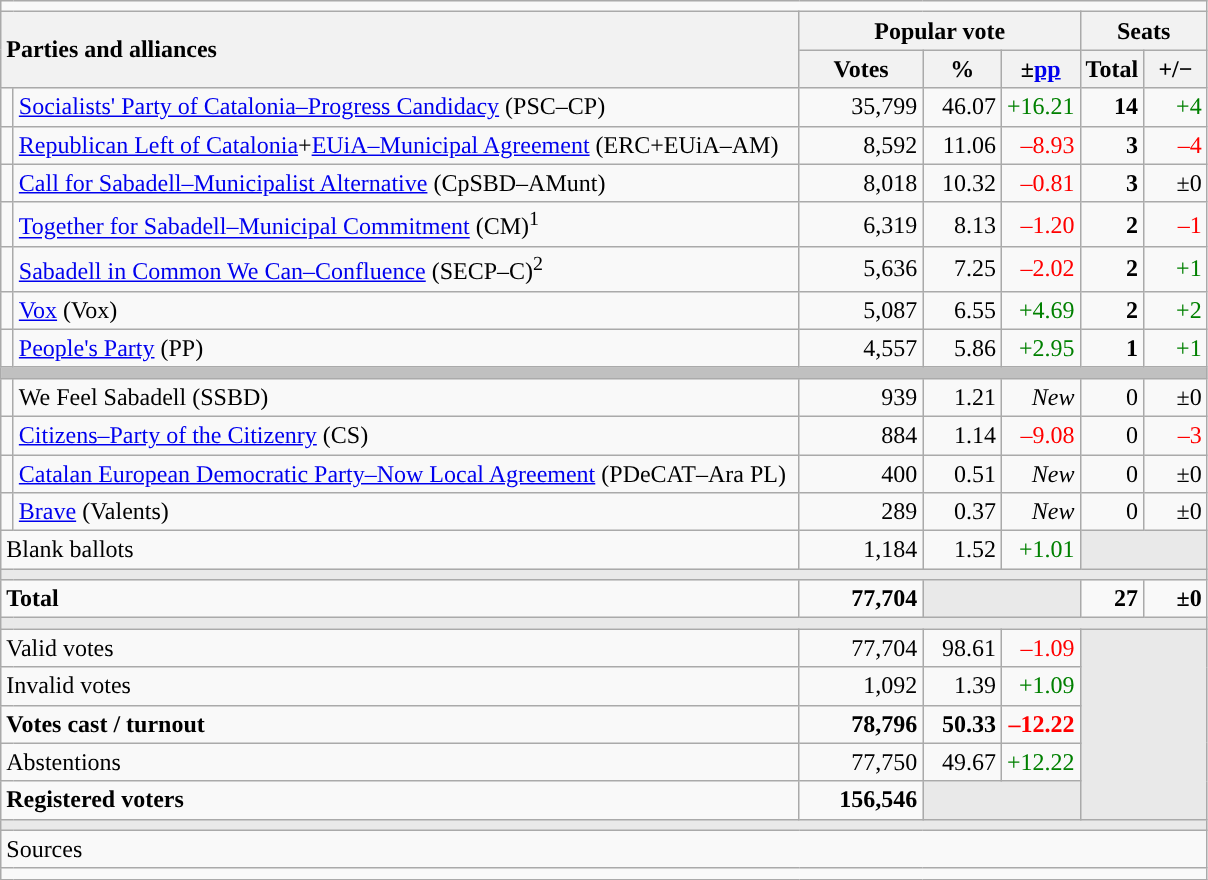<table class="wikitable" style="text-align:right;">
<tr>
<td colspan="7"></td>
</tr>
<tr>
<th style="text-align:left;" rowspan="2" colspan="2" width="525">Parties and alliances</th>
<th colspan="3">Popular vote</th>
<th colspan="2">Seats</th>
</tr>
<tr>
<th width="75">Votes</th>
<th width="45">%</th>
<th width="45">±<a href='#'>pp</a></th>
<th width="35">Total</th>
<th width="35">+/−</th>
</tr>
<tr>
<td width="1" style="color:inherit;background:"></td>
<td align="left"><a href='#'>Socialists' Party of Catalonia–Progress Candidacy</a> (PSC–CP)</td>
<td>35,799</td>
<td>46.07</td>
<td style="color:green;">+16.21</td>
<td><strong>14</strong></td>
<td style="color:green;">+4</td>
</tr>
<tr>
<td style="color:inherit;background:"></td>
<td align="left"><a href='#'>Republican Left of Catalonia</a>+<a href='#'>EUiA–Municipal Agreement</a> (ERC+EUiA–AM)</td>
<td>8,592</td>
<td>11.06</td>
<td style="color:red;">–8.93</td>
<td><strong>3</strong></td>
<td style="color:red;">–4</td>
</tr>
<tr>
<td style="color:inherit;background:"></td>
<td align="left"><a href='#'>Call for Sabadell–Municipalist Alternative</a> (CpSBD–AMunt)</td>
<td>8,018</td>
<td>10.32</td>
<td style="color:red;">–0.81</td>
<td><strong>3</strong></td>
<td>±0</td>
</tr>
<tr>
<td style="color:inherit;background:"></td>
<td align="left"><a href='#'>Together for Sabadell–Municipal Commitment</a> (CM)<sup>1</sup></td>
<td>6,319</td>
<td>8.13</td>
<td style="color:red;">–1.20</td>
<td><strong>2</strong></td>
<td style="color:red;">–1</td>
</tr>
<tr>
<td style="color:inherit;background:"></td>
<td align="left"><a href='#'>Sabadell in Common We Can–Confluence</a> (SECP–C)<sup>2</sup></td>
<td>5,636</td>
<td>7.25</td>
<td style="color:red;">–2.02</td>
<td><strong>2</strong></td>
<td style="color:green;">+1</td>
</tr>
<tr>
<td style="color:inherit;background:"></td>
<td align="left"><a href='#'>Vox</a> (Vox)</td>
<td>5,087</td>
<td>6.55</td>
<td style="color:green;">+4.69</td>
<td><strong>2</strong></td>
<td style="color:green;">+2</td>
</tr>
<tr>
<td style="color:inherit;background:"></td>
<td align="left"><a href='#'>People's Party</a> (PP)</td>
<td>4,557</td>
<td>5.86</td>
<td style="color:green;">+2.95</td>
<td><strong>1</strong></td>
<td style="color:green;">+1</td>
</tr>
<tr>
<td colspan="7" bgcolor="#C0C0C0"></td>
</tr>
<tr>
<td style="color:inherit;background:"></td>
<td align="left">We Feel Sabadell (SSBD)</td>
<td>939</td>
<td>1.21</td>
<td><em>New</em></td>
<td>0</td>
<td>±0</td>
</tr>
<tr>
<td style="color:inherit;background:"></td>
<td align="left"><a href='#'>Citizens–Party of the Citizenry</a> (CS)</td>
<td>884</td>
<td>1.14</td>
<td style="color:red;">–9.08</td>
<td>0</td>
<td style="color:red;">–3</td>
</tr>
<tr>
<td style="color:inherit;background:"></td>
<td align="left"><a href='#'>Catalan European Democratic Party–Now Local Agreement</a> (PDeCAT–Ara PL)</td>
<td>400</td>
<td>0.51</td>
<td><em>New</em></td>
<td>0</td>
<td>±0</td>
</tr>
<tr>
<td style="color:inherit;background:"></td>
<td align="left"><a href='#'>Brave</a> (Valents)</td>
<td>289</td>
<td>0.37</td>
<td><em>New</em></td>
<td>0</td>
<td>±0</td>
</tr>
<tr>
<td align="left" colspan="2">Blank ballots</td>
<td>1,184</td>
<td>1.52</td>
<td style="color:green;">+1.01</td>
<td bgcolor="#E9E9E9" colspan="2"></td>
</tr>
<tr>
<td colspan="7" bgcolor="#E9E9E9"></td>
</tr>
<tr style="font-weight:bold;">
<td align="left" colspan="2">Total</td>
<td>77,704</td>
<td bgcolor="#E9E9E9" colspan="2"></td>
<td>27</td>
<td>±0</td>
</tr>
<tr>
<td colspan="7" bgcolor="#E9E9E9"></td>
</tr>
<tr>
<td align="left" colspan="2">Valid votes</td>
<td>77,704</td>
<td>98.61</td>
<td style="color:red;">–1.09</td>
<td bgcolor="#E9E9E9" colspan="2" rowspan="5"></td>
</tr>
<tr>
<td align="left" colspan="2">Invalid votes</td>
<td>1,092</td>
<td>1.39</td>
<td style="color:green;">+1.09</td>
</tr>
<tr style="font-weight:bold;">
<td align="left" colspan="2">Votes cast / turnout</td>
<td>78,796</td>
<td>50.33</td>
<td style="color:red;">–12.22</td>
</tr>
<tr>
<td align="left" colspan="2">Abstentions</td>
<td>77,750</td>
<td>49.67</td>
<td style="color:green;">+12.22</td>
</tr>
<tr style="font-weight:bold;">
<td align="left" colspan="2">Registered voters</td>
<td>156,546</td>
<td bgcolor="#E9E9E9" colspan="2"></td>
</tr>
<tr>
<td colspan="7" bgcolor="#E9E9E9"></td>
</tr>
<tr>
<td align="left" colspan="7">Sources</td>
</tr>
<tr>
<td colspan="7" style="text-align:left; max-width:790px;"></td>
</tr>
</table>
